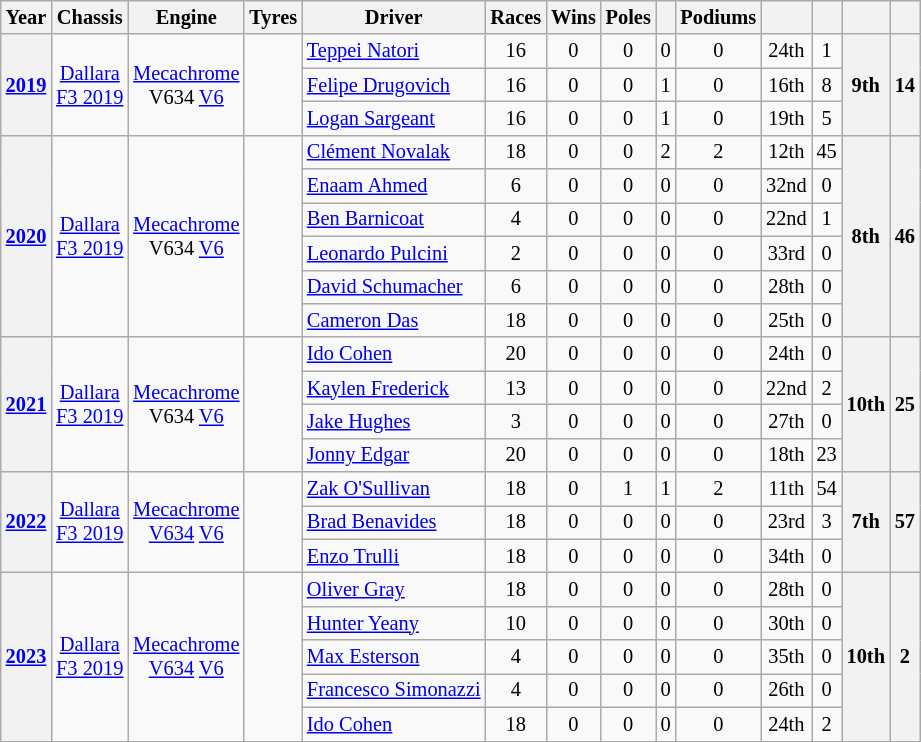<table class="wikitable" style="text-align:center; font-size:85%">
<tr valign="top">
<th>Year</th>
<th>Chassis</th>
<th>Engine</th>
<th>Tyres</th>
<th>Driver</th>
<th>Races</th>
<th>Wins</th>
<th>Poles</th>
<th></th>
<th>Podiums</th>
<th></th>
<th></th>
<th></th>
<th></th>
</tr>
<tr>
<th rowspan=3><a href='#'>2019</a></th>
<td rowspan=3><a href='#'>Dallara</a><br><a href='#'>F3 2019</a></td>
<td rowspan=3><a href='#'>Mecachrome</a><br>V634 <a href='#'>V6</a></td>
<td rowspan=3></td>
<td align="left"> <a href='#'>Teppei Natori</a></td>
<td>16</td>
<td>0</td>
<td>0</td>
<td>0</td>
<td>0</td>
<td>24th</td>
<td>1</td>
<th rowspan=3>9th</th>
<th rowspan=3>14</th>
</tr>
<tr>
<td align="left"> <a href='#'>Felipe Drugovich</a></td>
<td>16</td>
<td>0</td>
<td>0</td>
<td>1</td>
<td>0</td>
<td>16th</td>
<td>8</td>
</tr>
<tr>
<td align="left"> <a href='#'>Logan Sargeant</a></td>
<td>16</td>
<td>0</td>
<td>0</td>
<td>1</td>
<td>0</td>
<td>19th</td>
<td>5</td>
</tr>
<tr>
<th rowspan=6><a href='#'>2020</a></th>
<td rowspan=6><a href='#'>Dallara</a><br><a href='#'>F3 2019</a></td>
<td rowspan=6><a href='#'>Mecachrome</a><br>V634 <a href='#'>V6</a></td>
<td rowspan=6></td>
<td align="left"> <a href='#'>Clément Novalak</a></td>
<td>18</td>
<td>0</td>
<td>0</td>
<td>2</td>
<td>2</td>
<td>12th</td>
<td>45</td>
<th rowspan=6>8th</th>
<th rowspan=6>46</th>
</tr>
<tr>
<td align="left"> <a href='#'>Enaam Ahmed</a></td>
<td>6</td>
<td>0</td>
<td>0</td>
<td>0</td>
<td>0</td>
<td>32nd</td>
<td>0</td>
</tr>
<tr>
<td align="left"> <a href='#'>Ben Barnicoat</a></td>
<td>4</td>
<td>0</td>
<td>0</td>
<td>0</td>
<td>0</td>
<td>22nd</td>
<td>1</td>
</tr>
<tr>
<td align="left"> <a href='#'>Leonardo Pulcini</a></td>
<td>2</td>
<td>0</td>
<td>0</td>
<td>0</td>
<td>0</td>
<td>33rd</td>
<td>0</td>
</tr>
<tr>
<td align="left"> <a href='#'>David Schumacher</a></td>
<td>6</td>
<td>0</td>
<td>0</td>
<td>0</td>
<td>0</td>
<td>28th</td>
<td>0</td>
</tr>
<tr>
<td align="left"> <a href='#'>Cameron Das</a></td>
<td>18</td>
<td>0</td>
<td>0</td>
<td>0</td>
<td>0</td>
<td>25th</td>
<td>0</td>
</tr>
<tr>
<th rowspan="4"><a href='#'>2021</a></th>
<td rowspan=4><a href='#'>Dallara</a><br><a href='#'>F3 2019</a></td>
<td rowspan=4><a href='#'>Mecachrome</a><br>V634 <a href='#'>V6</a></td>
<td rowspan=4></td>
<td align="left"> <a href='#'>Ido Cohen</a></td>
<td>20</td>
<td>0</td>
<td>0</td>
<td>0</td>
<td>0</td>
<td>24th</td>
<td>0</td>
<th rowspan="4">10th</th>
<th rowspan="4">25</th>
</tr>
<tr>
<td align="left"> <a href='#'>Kaylen Frederick</a></td>
<td>13</td>
<td>0</td>
<td>0</td>
<td>0</td>
<td>0</td>
<td>22nd</td>
<td>2</td>
</tr>
<tr>
<td align="left"> <a href='#'>Jake Hughes</a></td>
<td>3</td>
<td>0</td>
<td>0</td>
<td>0</td>
<td>0</td>
<td>27th</td>
<td>0</td>
</tr>
<tr>
<td align="left"> <a href='#'>Jonny Edgar</a></td>
<td>20</td>
<td>0</td>
<td>0</td>
<td>0</td>
<td>0</td>
<td>18th</td>
<td>23</td>
</tr>
<tr>
<th rowspan=3><a href='#'>2022</a></th>
<td rowspan=3><a href='#'>Dallara</a><br><a href='#'>F3 2019</a></td>
<td rowspan=3><a href='#'>Mecachrome</a><br><a href='#'>V634</a> <a href='#'>V6</a></td>
<td rowspan=3></td>
<td align=left> <a href='#'>Zak O'Sullivan</a></td>
<td>18</td>
<td>0</td>
<td>1</td>
<td>1</td>
<td>2</td>
<td>11th</td>
<td>54</td>
<th rowspan=3>7th</th>
<th rowspan=3>57</th>
</tr>
<tr>
<td align=left> <a href='#'>Brad Benavides</a></td>
<td>18</td>
<td>0</td>
<td>0</td>
<td>0</td>
<td>0</td>
<td>23rd</td>
<td>3</td>
</tr>
<tr>
<td align=left> <a href='#'>Enzo Trulli</a></td>
<td>18</td>
<td>0</td>
<td>0</td>
<td>0</td>
<td>0</td>
<td>34th</td>
<td>0</td>
</tr>
<tr>
<th rowspan=5><a href='#'>2023</a></th>
<td rowspan=5><a href='#'>Dallara</a><br><a href='#'>F3 2019</a></td>
<td rowspan=5><a href='#'>Mecachrome</a><br><a href='#'>V634</a> <a href='#'>V6</a></td>
<td rowspan=5></td>
<td align=left> <a href='#'>Oliver Gray</a></td>
<td>18</td>
<td>0</td>
<td>0</td>
<td>0</td>
<td>0</td>
<td style="background:#;">28th</td>
<td style="background:#;">0</td>
<th rowspan=5 style="background:#;">10th</th>
<th rowspan=5 style="background:#;">2</th>
</tr>
<tr>
<td align=left> <a href='#'>Hunter Yeany</a></td>
<td>10</td>
<td>0</td>
<td>0</td>
<td>0</td>
<td>0</td>
<td style="background:;">30th</td>
<td style="background:;">0</td>
</tr>
<tr>
<td align=left> <a href='#'>Max Esterson</a></td>
<td>4</td>
<td>0</td>
<td>0</td>
<td>0</td>
<td>0</td>
<td style="background:;">35th</td>
<td style="background:;">0</td>
</tr>
<tr>
<td align=left> <a href='#'>Francesco Simonazzi</a></td>
<td>4</td>
<td>0</td>
<td>0</td>
<td>0</td>
<td>0</td>
<td style="background:;">26th</td>
<td style="background:;">0</td>
</tr>
<tr>
<td align=left> <a href='#'>Ido Cohen</a></td>
<td>18</td>
<td>0</td>
<td>0</td>
<td>0</td>
<td>0</td>
<td style="background:;">24th</td>
<td style="background:;">2</td>
</tr>
</table>
